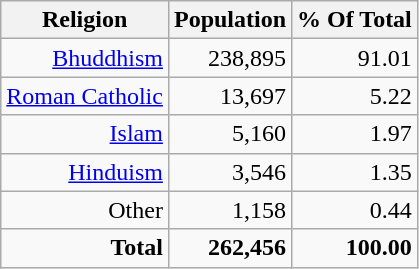<table class="wikitable" style="text-align: right;">
<tr>
<th>Religion</th>
<th>Population</th>
<th>% Of Total</th>
</tr>
<tr>
<td><a href='#'>Bhuddhism</a></td>
<td>238,895</td>
<td>91.01</td>
</tr>
<tr>
<td><a href='#'>Roman Catholic</a></td>
<td>13,697</td>
<td>5.22</td>
</tr>
<tr>
<td><a href='#'>Islam</a></td>
<td>5,160</td>
<td>1.97</td>
</tr>
<tr>
<td><a href='#'>Hinduism</a></td>
<td>3,546</td>
<td>1.35</td>
</tr>
<tr>
<td>Other</td>
<td>1,158</td>
<td>0.44</td>
</tr>
<tr>
<td><strong>Total</strong></td>
<td><strong>262,456</strong></td>
<td><strong>100.00</strong></td>
</tr>
</table>
